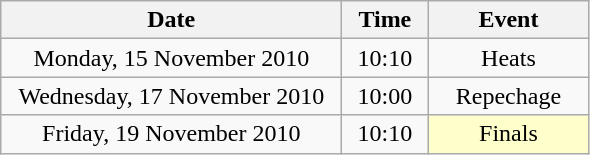<table class = "wikitable" style="text-align:center;">
<tr>
<th width=220>Date</th>
<th width=50>Time</th>
<th width=100>Event</th>
</tr>
<tr>
<td>Monday, 15 November 2010</td>
<td>10:10</td>
<td>Heats</td>
</tr>
<tr>
<td>Wednesday, 17 November 2010</td>
<td>10:00</td>
<td>Repechage</td>
</tr>
<tr>
<td>Friday, 19 November 2010</td>
<td>10:10</td>
<td bgcolor=ffffcc>Finals</td>
</tr>
</table>
